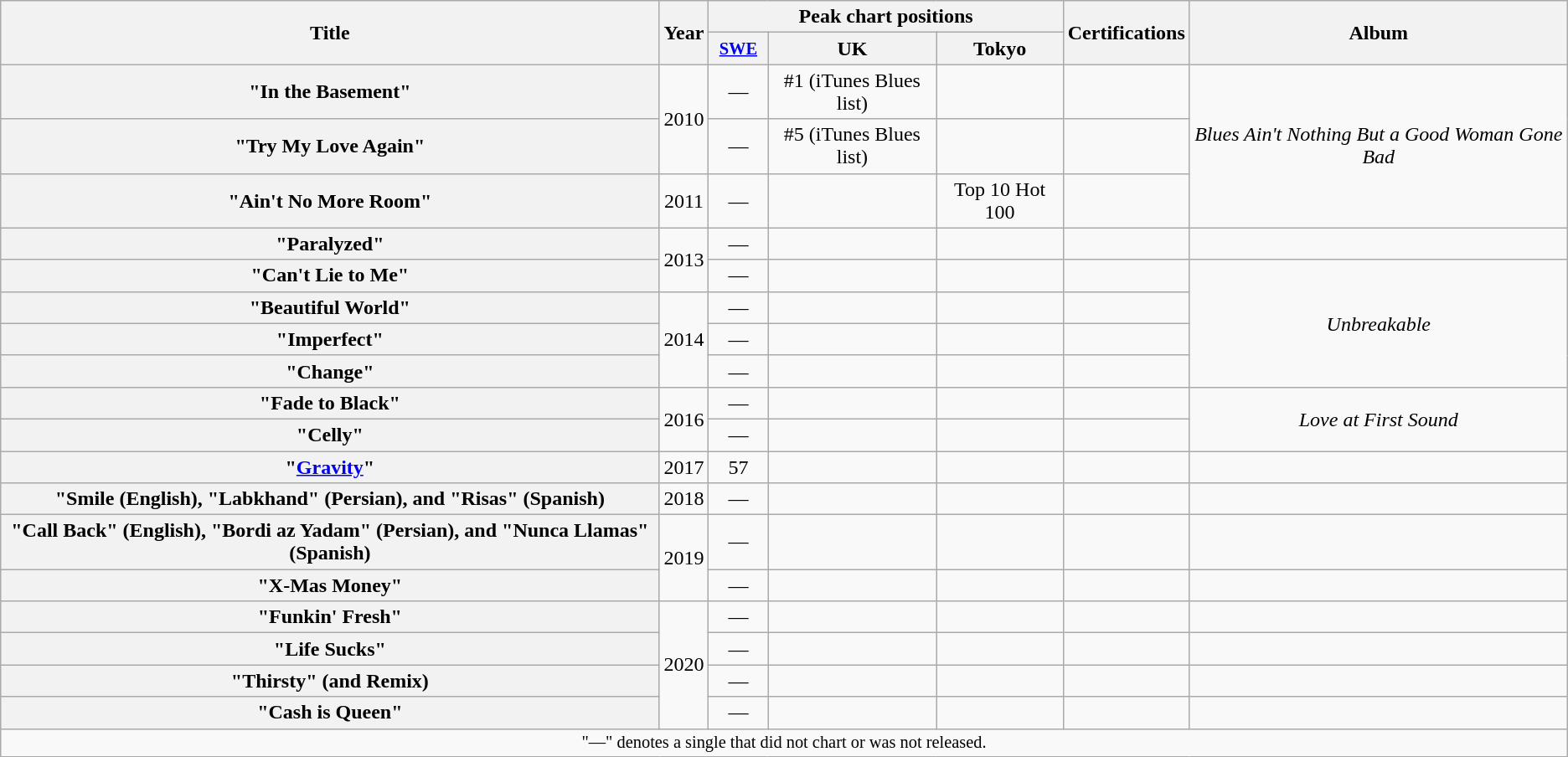<table class="wikitable plainrowheaders" style="text-align:center;">
<tr>
<th scope="col" rowspan="2">Title</th>
<th scope="col" rowspan="2">Year</th>
<th colspan="3" scope="col">Peak chart positions</th>
<th scope="col" rowspan="2">Certifications</th>
<th scope="col" rowspan="2">Album</th>
</tr>
<tr>
<th scope="col" style="width:3em;font-size:85%;"><a href='#'>SWE</a></th>
<th>UK</th>
<th>Tokyo</th>
</tr>
<tr>
<th scope="row">"In the Basement"</th>
<td rowspan="2">2010</td>
<td>—</td>
<td>#1 (iTunes Blues list)</td>
<td></td>
<td></td>
<td rowspan="3"><em>Blues Ain't Nothing But a Good Woman Gone Bad</em></td>
</tr>
<tr>
<th scope="row">"Try My Love Again"</th>
<td>—</td>
<td>#5 (iTunes Blues list)</td>
<td></td>
<td></td>
</tr>
<tr>
<th scope="row">"Ain't No More Room"</th>
<td>2011</td>
<td>—</td>
<td></td>
<td>Top 10 Hot 100</td>
<td></td>
</tr>
<tr>
<th scope="row">"Paralyzed"</th>
<td rowspan="2">2013</td>
<td>—</td>
<td></td>
<td></td>
<td></td>
<td></td>
</tr>
<tr>
<th scope="row">"Can't Lie to Me"</th>
<td>—</td>
<td></td>
<td></td>
<td></td>
<td rowspan="4"><em>Unbreakable</em></td>
</tr>
<tr>
<th scope="row">"Beautiful World"</th>
<td rowspan="3">2014</td>
<td>—</td>
<td></td>
<td></td>
<td></td>
</tr>
<tr>
<th scope="row">"Imperfect"</th>
<td>—</td>
<td></td>
<td></td>
<td></td>
</tr>
<tr>
<th scope="row">"Change"</th>
<td>—</td>
<td></td>
<td></td>
<td></td>
</tr>
<tr>
<th scope="row">"Fade to Black"</th>
<td rowspan="2">2016</td>
<td>—</td>
<td></td>
<td></td>
<td></td>
<td rowspan="2"><em>Love at First Sound</em></td>
</tr>
<tr>
<th scope="row">"Celly"</th>
<td>—</td>
<td></td>
<td></td>
<td></td>
</tr>
<tr>
<th scope="row">"<a href='#'>Gravity</a>"</th>
<td>2017</td>
<td>57<br></td>
<td></td>
<td></td>
<td></td>
<td></td>
</tr>
<tr>
<th scope="row">"Smile (English), "Labkhand" (Persian), and "Risas" (Spanish)</th>
<td>2018</td>
<td>—</td>
<td></td>
<td></td>
<td></td>
<td></td>
</tr>
<tr>
<th scope="row">"Call Back" (English), "Bordi az Yadam" (Persian), and "Nunca Llamas" (Spanish)</th>
<td rowspan="2">2019</td>
<td>—</td>
<td></td>
<td></td>
<td></td>
<td></td>
</tr>
<tr>
<th scope="row">"X-Mas Money"</th>
<td>—</td>
<td></td>
<td></td>
<td></td>
<td></td>
</tr>
<tr>
<th scope="row">"Funkin' Fresh"</th>
<td rowspan="4">2020</td>
<td>—</td>
<td></td>
<td></td>
<td></td>
<td></td>
</tr>
<tr>
<th scope="row">"Life Sucks"</th>
<td>—</td>
<td></td>
<td></td>
<td></td>
<td></td>
</tr>
<tr>
<th scope="row">"Thirsty" (and Remix)</th>
<td>—</td>
<td></td>
<td></td>
<td></td>
<td></td>
</tr>
<tr>
<th scope="row">"Cash is Queen"</th>
<td>—</td>
<td></td>
<td></td>
<td></td>
<td></td>
</tr>
<tr>
<td colspan="7" style="text-align:center; font-size:85%;">"—" denotes a single that did not chart or was not released.</td>
</tr>
</table>
